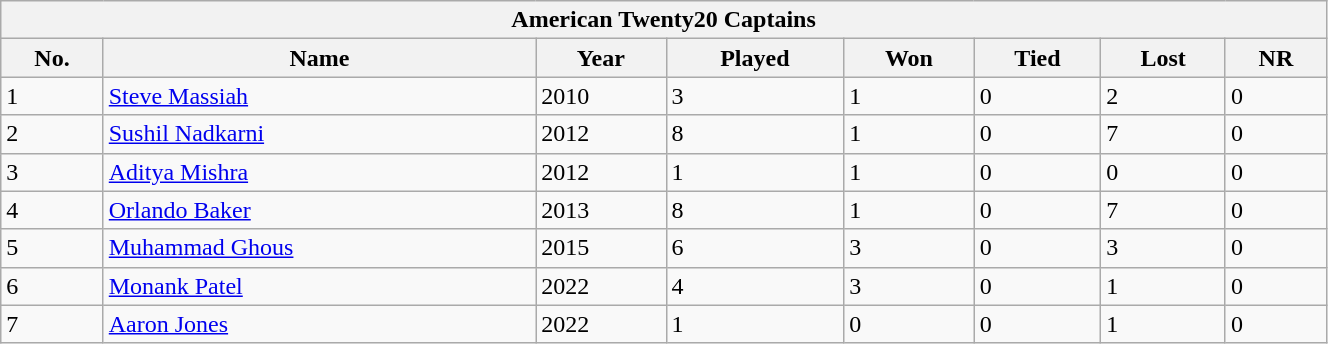<table class="wikitable" width="70%">
<tr>
<th bgcolor="#efefef" colspan=9>American Twenty20 Captains</th>
</tr>
<tr bgcolor="#efefef">
<th>No.</th>
<th>Name</th>
<th>Year</th>
<th>Played</th>
<th>Won</th>
<th>Tied</th>
<th>Lost</th>
<th>NR</th>
</tr>
<tr>
<td>1</td>
<td><a href='#'>Steve Massiah</a></td>
<td>2010</td>
<td>3</td>
<td>1</td>
<td>0</td>
<td>2</td>
<td>0</td>
</tr>
<tr>
<td>2</td>
<td><a href='#'>Sushil Nadkarni</a></td>
<td>2012</td>
<td>8</td>
<td>1</td>
<td>0</td>
<td>7</td>
<td>0</td>
</tr>
<tr>
<td>3</td>
<td><a href='#'>Aditya Mishra</a></td>
<td>2012</td>
<td>1</td>
<td>1</td>
<td>0</td>
<td>0</td>
<td>0</td>
</tr>
<tr>
<td>4</td>
<td><a href='#'>Orlando Baker</a></td>
<td>2013</td>
<td>8</td>
<td>1</td>
<td>0</td>
<td>7</td>
<td>0</td>
</tr>
<tr>
<td>5</td>
<td><a href='#'>Muhammad Ghous</a></td>
<td>2015</td>
<td>6</td>
<td>3</td>
<td>0</td>
<td>3</td>
<td>0</td>
</tr>
<tr>
<td>6</td>
<td><a href='#'>Monank Patel</a></td>
<td>2022</td>
<td>4</td>
<td>3</td>
<td>0</td>
<td>1</td>
<td>0</td>
</tr>
<tr>
<td>7</td>
<td><a href='#'>Aaron Jones</a></td>
<td>2022</td>
<td>1</td>
<td>0</td>
<td>0</td>
<td>1</td>
<td>0</td>
</tr>
</table>
